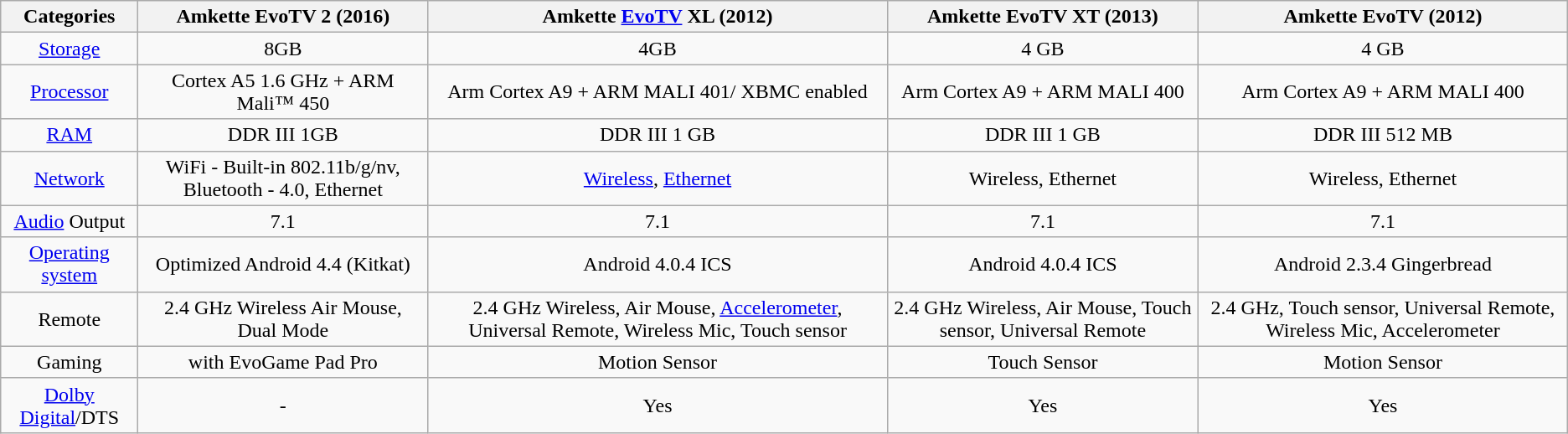<table class="wikitable" style="text-align: center;">
<tr>
<th>Categories</th>
<th>Amkette EvoTV 2 (2016)</th>
<th>Amkette <a href='#'>EvoTV</a> XL (2012)</th>
<th>Amkette EvoTV XT (2013)</th>
<th>Amkette EvoTV  (2012)</th>
</tr>
<tr>
<td><a href='#'>Storage</a></td>
<td>8GB</td>
<td>4GB</td>
<td>4 GB</td>
<td>4 GB</td>
</tr>
<tr>
<td><a href='#'>Processor</a></td>
<td>Cortex A5 1.6 GHz + ARM Mali™ 450</td>
<td>Arm Cortex A9 + ARM MALI 401/ XBMC enabled</td>
<td>Arm Cortex A9 + ARM MALI 400</td>
<td>Arm Cortex A9 + ARM MALI 400</td>
</tr>
<tr>
<td><a href='#'>RAM</a></td>
<td>DDR III 1GB</td>
<td>DDR III 1 GB</td>
<td>DDR III 1 GB</td>
<td>DDR III 512 MB</td>
</tr>
<tr>
<td><a href='#'>Network</a></td>
<td>WiFi - Built-in 802.11b/g/nv, Bluetooth - 4.0, Ethernet</td>
<td><a href='#'>Wireless</a>, <a href='#'>Ethernet</a></td>
<td>Wireless, Ethernet</td>
<td>Wireless, Ethernet</td>
</tr>
<tr>
<td><a href='#'>Audio</a> Output</td>
<td>7.1</td>
<td>7.1</td>
<td>7.1</td>
<td>7.1</td>
</tr>
<tr>
<td><a href='#'>Operating system</a></td>
<td>Optimized Android 4.4 (Kitkat)</td>
<td>Android 4.0.4 ICS</td>
<td>Android 4.0.4 ICS</td>
<td>Android 2.3.4 Gingerbread</td>
</tr>
<tr>
<td>Remote</td>
<td>2.4 GHz Wireless Air Mouse, Dual Mode</td>
<td>2.4 GHz Wireless, Air Mouse, <a href='#'>Accelerometer</a>, Universal Remote, Wireless Mic, Touch sensor</td>
<td>2.4 GHz Wireless, Air Mouse, Touch sensor, Universal Remote</td>
<td>2.4 GHz, Touch sensor, Universal Remote, Wireless Mic, Accelerometer</td>
</tr>
<tr>
<td>Gaming</td>
<td>with EvoGame Pad Pro</td>
<td>Motion Sensor</td>
<td>Touch Sensor</td>
<td>Motion Sensor</td>
</tr>
<tr>
<td><a href='#'>Dolby</a> <a href='#'>Digital</a>/DTS</td>
<td>-</td>
<td>Yes</td>
<td>Yes</td>
<td>Yes</td>
</tr>
</table>
